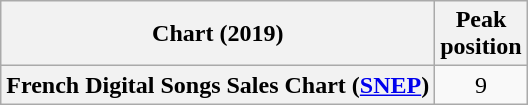<table class="wikitable sortable plainrowheaders" style="text-align:center">
<tr>
<th scope="col">Chart (2019)</th>
<th scope="col">Peak<br>position</th>
</tr>
<tr>
<th scope="row">French Digital Songs Sales Chart (<a href='#'>SNEP</a>)</th>
<td>9</td>
</tr>
</table>
